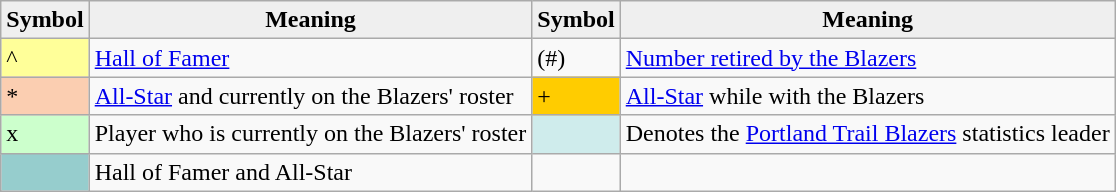<table class="wikitable">
<tr bgcolor="#efefef">
<td><strong>Symbol</strong></td>
<td align=center><strong>Meaning</strong></td>
<td align=center><strong>Symbol</strong></td>
<td align=center><strong>Meaning</strong></td>
</tr>
<tr>
<td style="background-color:#FFFF99; border:1px solid #aaaaaa; width:2em;">^</td>
<td><a href='#'>Hall of Famer</a></td>
<td border:1px solid width:2em;'>(#)</td>
<td><a href='#'>Number retired by the Blazers</a></td>
</tr>
<tr>
<td style="background-color:#FBCEB1; border:1px solid #aaaaaa; width:2em;">*</td>
<td><a href='#'>All-Star</a> and currently on the Blazers' roster</td>
<td style="background-color:#FFCC00; border:1px solid #aaaaaa; width:2em;">+</td>
<td><a href='#'>All-Star</a> while with the Blazers</td>
</tr>
<tr>
<td style="background-color:#CCFFCC; border:1px solid #aaaaaa; width:2em;">x</td>
<td>Player who is currently on the Blazers' roster</td>
<td style="background-color:#CFECEC; border:1px solid #aaaaaa; width:2em;"></td>
<td>Denotes the <a href='#'>Portland Trail Blazers</a> statistics leader</td>
</tr>
<tr>
<td style="background-color:#96cdcd; border:1px solid #aaaaaa; width:2em;"></td>
<td>Hall of Famer and All-Star</td>
<td></td>
<td></td>
</tr>
</table>
